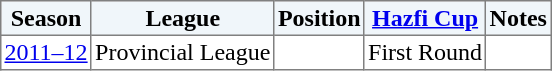<table border="1" cellpadding="2" style="border-collapse:collapse; text-align:center; font-size:normal;">
<tr style="background:#f0f6fa;">
<th>Season</th>
<th>League</th>
<th>Position</th>
<th><a href='#'>Hazfi Cup</a></th>
<th>Notes</th>
</tr>
<tr>
<td><a href='#'>2011–12</a></td>
<td>Provincial League</td>
<td></td>
<td>First Round</td>
<td></td>
</tr>
</table>
